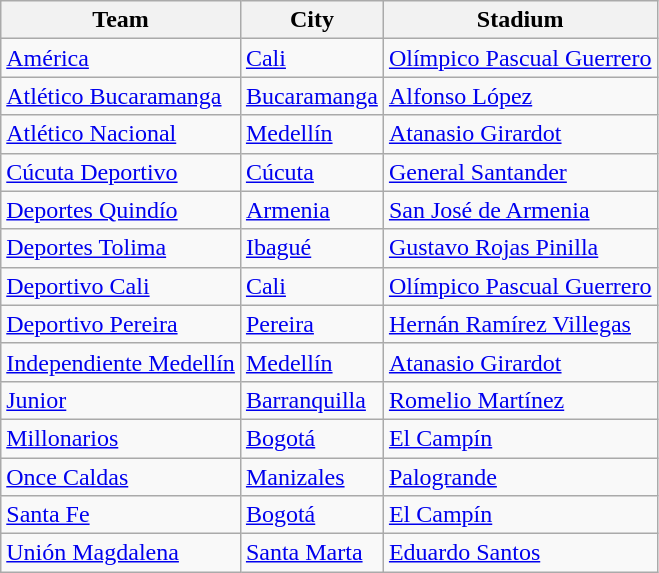<table class="wikitable sortable">
<tr>
<th>Team</th>
<th>City</th>
<th>Stadium</th>
</tr>
<tr>
<td><a href='#'>América</a></td>
<td><a href='#'>Cali</a></td>
<td><a href='#'>Olímpico Pascual Guerrero</a></td>
</tr>
<tr>
<td><a href='#'>Atlético Bucaramanga</a></td>
<td><a href='#'>Bucaramanga</a></td>
<td><a href='#'>Alfonso López</a></td>
</tr>
<tr>
<td><a href='#'>Atlético Nacional</a></td>
<td><a href='#'>Medellín</a></td>
<td><a href='#'>Atanasio Girardot</a></td>
</tr>
<tr>
<td><a href='#'>Cúcuta Deportivo</a></td>
<td><a href='#'>Cúcuta</a></td>
<td><a href='#'>General Santander</a></td>
</tr>
<tr>
<td><a href='#'>Deportes Quindío</a></td>
<td><a href='#'>Armenia</a></td>
<td><a href='#'>San José de Armenia</a></td>
</tr>
<tr>
<td><a href='#'>Deportes Tolima</a></td>
<td><a href='#'>Ibagué</a></td>
<td><a href='#'>Gustavo Rojas Pinilla</a></td>
</tr>
<tr>
<td><a href='#'>Deportivo Cali</a></td>
<td><a href='#'>Cali</a></td>
<td><a href='#'>Olímpico Pascual Guerrero</a></td>
</tr>
<tr>
<td><a href='#'>Deportivo Pereira</a></td>
<td><a href='#'>Pereira</a></td>
<td><a href='#'>Hernán Ramírez Villegas</a></td>
</tr>
<tr>
<td><a href='#'>Independiente Medellín</a></td>
<td><a href='#'>Medellín</a></td>
<td><a href='#'>Atanasio Girardot</a></td>
</tr>
<tr>
<td><a href='#'>Junior</a></td>
<td><a href='#'>Barranquilla</a></td>
<td><a href='#'>Romelio Martínez</a></td>
</tr>
<tr>
<td><a href='#'>Millonarios</a></td>
<td><a href='#'>Bogotá</a></td>
<td><a href='#'>El Campín</a></td>
</tr>
<tr>
<td><a href='#'>Once Caldas</a></td>
<td><a href='#'>Manizales</a></td>
<td><a href='#'>Palogrande</a></td>
</tr>
<tr>
<td><a href='#'>Santa Fe</a></td>
<td><a href='#'>Bogotá</a></td>
<td><a href='#'>El Campín</a></td>
</tr>
<tr>
<td><a href='#'>Unión Magdalena</a></td>
<td><a href='#'>Santa Marta</a></td>
<td><a href='#'>Eduardo Santos</a></td>
</tr>
</table>
